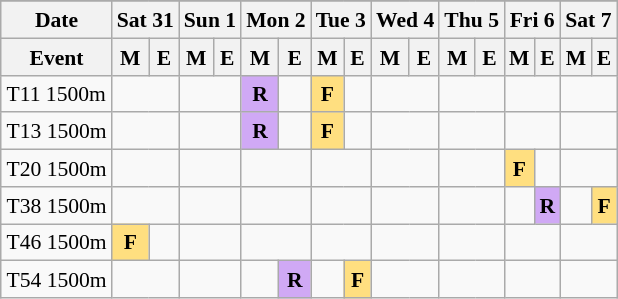<table class="wikitable" style="margin:0.5em auto; font-size:90%; line-height:1.25em;">
<tr align="center">
</tr>
<tr>
<th>Date</th>
<th colspan="2">Sat 31</th>
<th colspan="2">Sun 1</th>
<th colspan="2">Mon 2</th>
<th colspan="2">Tue 3</th>
<th colspan="2">Wed 4</th>
<th colspan="2">Thu 5</th>
<th colspan="2">Fri 6</th>
<th colspan="2">Sat 7</th>
</tr>
<tr>
<th>Event</th>
<th>M</th>
<th>E</th>
<th>M</th>
<th>E</th>
<th>M</th>
<th>E</th>
<th>M</th>
<th>E</th>
<th>M</th>
<th>E</th>
<th>M</th>
<th>E</th>
<th>M</th>
<th>E</th>
<th>M</th>
<th>E</th>
</tr>
<tr align="center">
<td align="left">T11 1500m</td>
<td colspan="2"></td>
<td colspan="2"></td>
<td bgcolor="#D0A9F5"><strong>R</strong></td>
<td></td>
<td bgcolor="#FFDF80"><strong>F</strong></td>
<td></td>
<td colspan="2"></td>
<td colspan="2"></td>
<td colspan="2"></td>
<td colspan="2"></td>
</tr>
<tr align="center">
<td align="left">T13 1500m</td>
<td colspan="2"></td>
<td colspan="2"></td>
<td bgcolor="#D0A9F5"><strong>R</strong></td>
<td></td>
<td bgcolor="#FFDF80"><strong>F</strong></td>
<td></td>
<td colspan="2"></td>
<td colspan="2"></td>
<td colspan="2"></td>
<td colspan="2"></td>
</tr>
<tr align="center">
<td align="left">T20 1500m</td>
<td colspan="2"></td>
<td colspan="2"></td>
<td colspan="2"></td>
<td colspan="2"></td>
<td colspan="2"></td>
<td colspan="2"></td>
<td bgcolor="#FFDF80"><strong>F</strong></td>
<td></td>
<td colspan="2"></td>
</tr>
<tr align="center">
<td align="left">T38 1500m</td>
<td colspan="2"></td>
<td colspan="2"></td>
<td colspan="2"></td>
<td colspan="2"></td>
<td colspan="2"></td>
<td colspan="2"></td>
<td></td>
<td bgcolor="#D0A9F5"><strong>R</strong></td>
<td></td>
<td bgcolor="#FFDF80"><strong>F</strong></td>
</tr>
<tr align="center">
<td align="left">T46 1500m</td>
<td bgcolor="#FFDF80"><strong>F</strong></td>
<td></td>
<td colspan="2"></td>
<td colspan="2"></td>
<td colspan="2"></td>
<td colspan="2"></td>
<td colspan="2"></td>
<td colspan="2"></td>
<td colspan="2"></td>
</tr>
<tr align="center">
<td align="left">T54 1500m</td>
<td colspan="2"></td>
<td colspan="2"></td>
<td></td>
<td bgcolor="#D0A9F5"><strong>R</strong></td>
<td></td>
<td bgcolor="#FFDF80"><strong>F</strong></td>
<td colspan="2"></td>
<td colspan="2"></td>
<td colspan="2"></td>
<td colspan="2"></td>
</tr>
</table>
